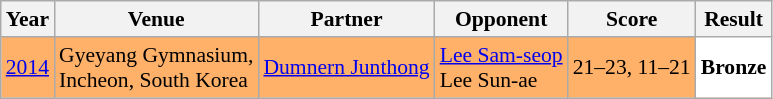<table class="sortable wikitable" style="font-size: 90%;">
<tr>
<th>Year</th>
<th>Venue</th>
<th>Partner</th>
<th>Opponent</th>
<th>Score</th>
<th>Result</th>
</tr>
<tr style="background:#FFB069">
<td align="center"><a href='#'>2014</a></td>
<td align="left">Gyeyang Gymnasium,<br>Incheon, South Korea</td>
<td align="left"> <a href='#'>Dumnern Junthong</a></td>
<td align="left"> <a href='#'>Lee Sam-seop</a><br> Lee Sun-ae</td>
<td align="left">21–23, 11–21</td>
<td style="text-align:left; background:white"> <strong>Bronze</strong></td>
</tr>
</table>
